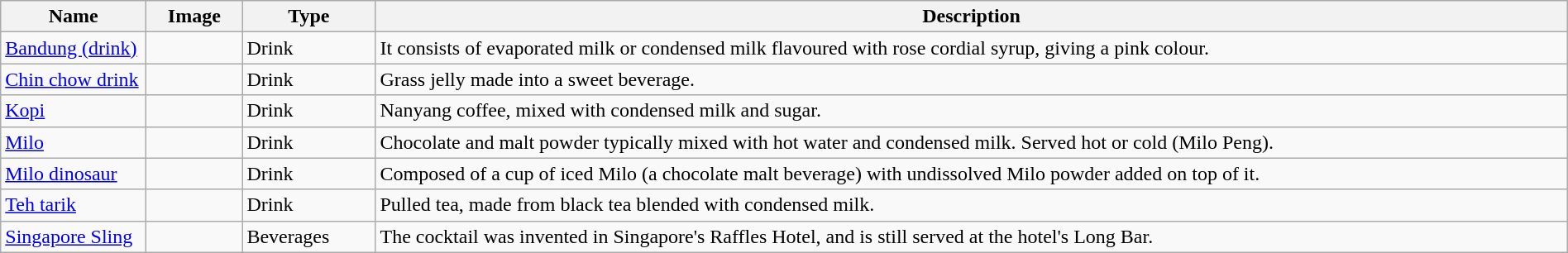<table class="wikitable sortable" width="100%">
<tr>
<th style="width:110px;">Name</th>
<th style="width:70px;">Image</th>
<th style="width:100px;">Type</th>
<th>Description</th>
</tr>
<tr>
<td><a href='#'>Bandung (drink)</a></td>
<td></td>
<td>Drink</td>
<td>It consists of evaporated milk or condensed milk flavoured with rose cordial syrup, giving a pink colour.</td>
</tr>
<tr>
<td><a href='#'>Chin chow drink</a></td>
<td></td>
<td>Drink</td>
<td>Grass jelly made into a sweet beverage.</td>
</tr>
<tr>
<td><a href='#'>Kopi</a></td>
<td></td>
<td>Drink</td>
<td>Nanyang coffee, mixed with condensed milk and sugar.</td>
</tr>
<tr>
<td><a href='#'>Milo</a></td>
<td></td>
<td>Drink</td>
<td>Chocolate and malt powder typically mixed with hot water and condensed milk. Served hot or cold (Milo Peng).</td>
</tr>
<tr>
<td><a href='#'>Milo dinosaur</a></td>
<td></td>
<td>Drink</td>
<td>Composed of a cup of iced Milo (a chocolate malt beverage) with undissolved Milo powder added on top of it.</td>
</tr>
<tr>
<td><a href='#'>Teh tarik</a></td>
<td></td>
<td>Drink</td>
<td>Pulled tea, made from black tea blended with condensed milk.</td>
</tr>
<tr>
<td><a href='#'>Singapore Sling</a></td>
<td></td>
<td>Beverages</td>
<td>The cocktail was invented in Singapore's Raffles Hotel, and is still served at the hotel's Long Bar.</td>
</tr>
</table>
